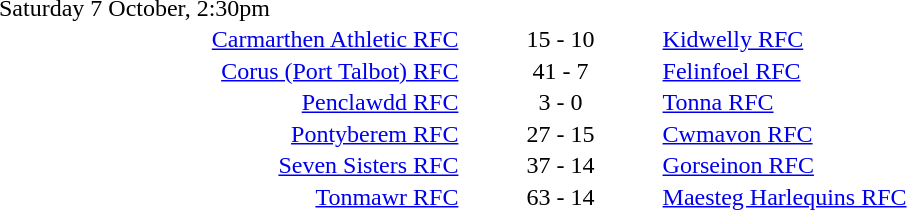<table style="width:70%;" cellspacing="1">
<tr>
<th width=35%></th>
<th width=15%></th>
<th></th>
</tr>
<tr>
<td>Saturday 7 October, 2:30pm</td>
</tr>
<tr>
<td align=right><a href='#'>Carmarthen Athletic RFC</a></td>
<td align=center>15 - 10</td>
<td><a href='#'>Kidwelly RFC</a></td>
</tr>
<tr>
<td align=right><a href='#'>Corus (Port Talbot) RFC</a></td>
<td align=center>41 - 7</td>
<td><a href='#'>Felinfoel RFC</a></td>
</tr>
<tr>
<td align=right><a href='#'>Penclawdd RFC</a></td>
<td align=center>3 - 0</td>
<td><a href='#'>Tonna RFC</a></td>
</tr>
<tr>
<td align=right><a href='#'>Pontyberem RFC</a></td>
<td align=center>27 - 15</td>
<td><a href='#'>Cwmavon RFC</a></td>
</tr>
<tr>
<td align=right><a href='#'>Seven Sisters RFC</a></td>
<td align=center>37 - 14</td>
<td><a href='#'>Gorseinon RFC</a></td>
</tr>
<tr>
<td align=right><a href='#'>Tonmawr RFC</a></td>
<td align=center>63 - 14</td>
<td><a href='#'>Maesteg Harlequins RFC</a></td>
</tr>
</table>
